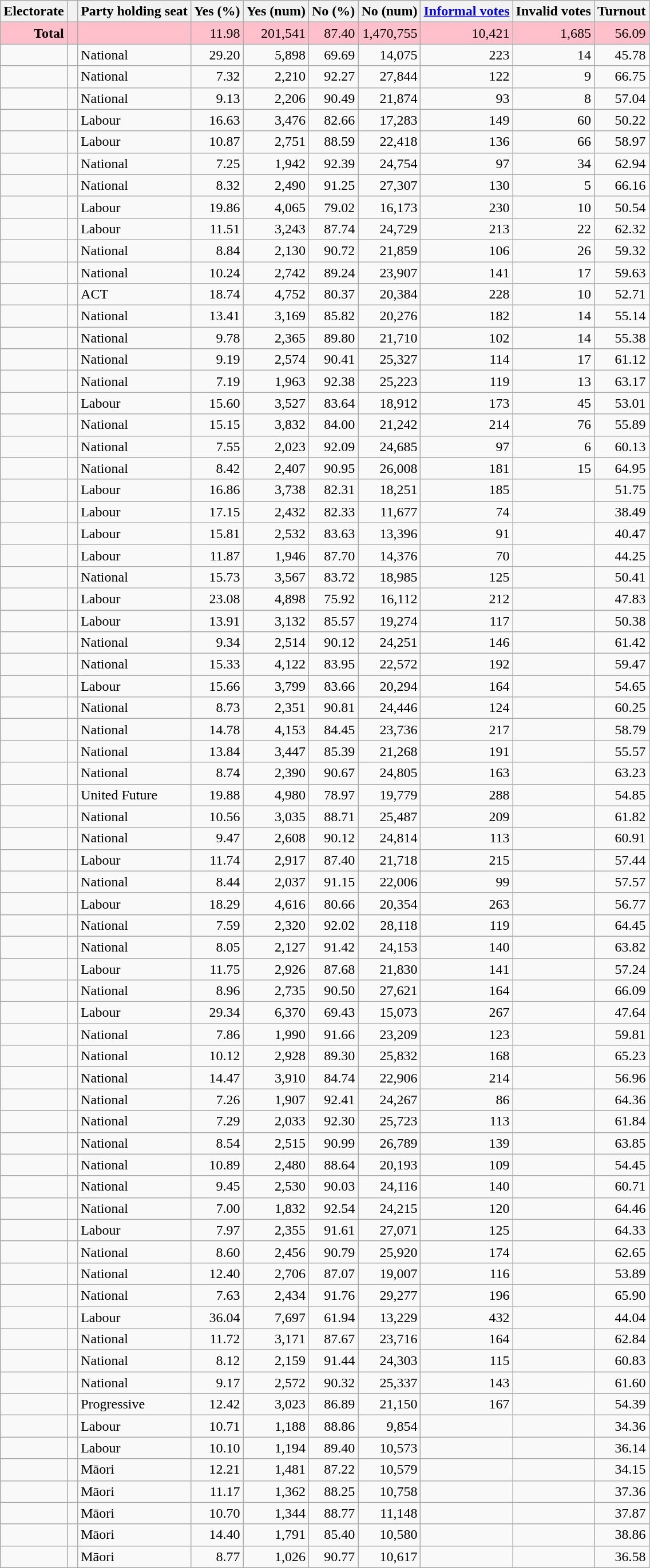<table class="wikitable sortable" style="text-align:right;">
<tr>
<th>Electorate</th>
<th class=unsortable></th>
<th>Party holding seat</th>
<th>Yes  (%)</th>
<th>Yes  (num)</th>
<th>No  (%)</th>
<th>No  (num)</th>
<th><a href='#'>Informal votes</a></th>
<th>Invalid votes</th>
<th>Turnout</th>
</tr>
<tr style="background:pink;" class="sortbottom">
<td><strong>Total</strong></td>
<td></td>
<td></td>
<td>11.98</td>
<td>201,541</td>
<td>87.40</td>
<td>1,470,755</td>
<td>10,421</td>
<td>1,685</td>
<td>56.09</td>
</tr>
<tr>
<td align=left></td>
<td align=left width=5 bgcolor=></td>
<td align=left>National</td>
<td>29.20</td>
<td>5,898</td>
<td>69.69</td>
<td>14,075</td>
<td>223</td>
<td>14</td>
<td>45.78</td>
</tr>
<tr>
<td align=left></td>
<td bgcolor=></td>
<td align=left>National</td>
<td>7.32</td>
<td>2,210</td>
<td>92.27</td>
<td>27,844</td>
<td>122</td>
<td>9</td>
<td>66.75</td>
</tr>
<tr>
<td align=left></td>
<td bgcolor=></td>
<td align=left>National</td>
<td>9.13</td>
<td>2,206</td>
<td>90.49</td>
<td>21,874</td>
<td>93</td>
<td>8</td>
<td>57.04</td>
</tr>
<tr>
<td align=left></td>
<td bgcolor=></td>
<td align=left>Labour</td>
<td>16.63</td>
<td>3,476</td>
<td>82.66</td>
<td>17,283</td>
<td>149</td>
<td>60</td>
<td>50.22</td>
</tr>
<tr>
<td align=left></td>
<td bgcolor=></td>
<td align=left>Labour</td>
<td>10.87</td>
<td>2,751</td>
<td>88.59</td>
<td>22,418</td>
<td>136</td>
<td>66</td>
<td>58.97</td>
</tr>
<tr>
<td align=left></td>
<td bgcolor=></td>
<td align=left>National</td>
<td>7.25</td>
<td>1,942</td>
<td>92.39</td>
<td>24,754</td>
<td>97</td>
<td>34</td>
<td>62.94</td>
</tr>
<tr>
<td align=left></td>
<td bgcolor=></td>
<td align=left>National</td>
<td>8.32</td>
<td>2,490</td>
<td>91.25</td>
<td>27,307</td>
<td>130</td>
<td>5</td>
<td>66.16</td>
</tr>
<tr>
<td align=left></td>
<td bgcolor=></td>
<td align=left>Labour</td>
<td>19.86</td>
<td>4,065</td>
<td>79.02</td>
<td>16,173</td>
<td>230</td>
<td>10</td>
<td>50.54</td>
</tr>
<tr>
<td align=left></td>
<td bgcolor=></td>
<td align=left>Labour</td>
<td>11.51</td>
<td>3,243</td>
<td>87.74</td>
<td>24,729</td>
<td>213</td>
<td>22</td>
<td>62.32</td>
</tr>
<tr>
<td align=left></td>
<td bgcolor=></td>
<td align=left>National</td>
<td>8.84</td>
<td>2,130</td>
<td>90.72</td>
<td>21,859</td>
<td>106</td>
<td>26</td>
<td>59.32</td>
</tr>
<tr>
<td align=left></td>
<td bgcolor=></td>
<td align=left>National</td>
<td>10.24</td>
<td>2,742</td>
<td>89.24</td>
<td>23,907</td>
<td>141</td>
<td>17</td>
<td>59.63</td>
</tr>
<tr>
<td align=left></td>
<td bgcolor=></td>
<td align=left>ACT</td>
<td>18.74</td>
<td>4,752</td>
<td>80.37</td>
<td>20,384</td>
<td>228</td>
<td>10</td>
<td>52.71</td>
</tr>
<tr>
<td align=left></td>
<td bgcolor=></td>
<td align=left>National</td>
<td>13.41</td>
<td>3,169</td>
<td>85.82</td>
<td>20,276</td>
<td>182</td>
<td>14</td>
<td>55.14</td>
</tr>
<tr>
<td align=left></td>
<td bgcolor=></td>
<td align=left>National</td>
<td>9.78</td>
<td>2,365</td>
<td>89.80</td>
<td>21,710</td>
<td>102</td>
<td>14</td>
<td>55.38</td>
</tr>
<tr>
<td align=left></td>
<td bgcolor=></td>
<td align=left>National</td>
<td>9.19</td>
<td>2,574</td>
<td>90.41</td>
<td>25,327</td>
<td>114</td>
<td>17</td>
<td>61.12</td>
</tr>
<tr>
<td align=left></td>
<td bgcolor=></td>
<td align=left>National</td>
<td>7.19</td>
<td>1,963</td>
<td>92.38</td>
<td>25,223</td>
<td>119</td>
<td>13</td>
<td>63.17</td>
</tr>
<tr>
<td align=left></td>
<td bgcolor=></td>
<td align=left>Labour</td>
<td>15.60</td>
<td>3,527</td>
<td>83.64</td>
<td>18,912</td>
<td>173</td>
<td>45</td>
<td>53.01</td>
</tr>
<tr>
<td align=left></td>
<td bgcolor=></td>
<td align=left>National</td>
<td>15.15</td>
<td>3,832</td>
<td>84.00</td>
<td>21,242</td>
<td>214</td>
<td>76</td>
<td>55.89</td>
</tr>
<tr>
<td align=left></td>
<td bgcolor=></td>
<td align=left>National</td>
<td>7.55</td>
<td>2,023</td>
<td>92.09</td>
<td>24,685</td>
<td>97</td>
<td>6</td>
<td>60.13</td>
</tr>
<tr>
<td align=left></td>
<td bgcolor=></td>
<td align=left>National</td>
<td>8.42</td>
<td>2,407</td>
<td>90.95</td>
<td>26,008</td>
<td>181</td>
<td>15</td>
<td>64.95</td>
</tr>
<tr>
<td align=left></td>
<td bgcolor=></td>
<td align=left>Labour</td>
<td>16.86</td>
<td>3,738</td>
<td>82.31</td>
<td>18,251</td>
<td>185</td>
<td></td>
<td>51.75</td>
</tr>
<tr>
<td align=left></td>
<td bgcolor=></td>
<td align=left>Labour</td>
<td>17.15</td>
<td>2,432</td>
<td>82.33</td>
<td>11,677</td>
<td>74</td>
<td></td>
<td>38.49</td>
</tr>
<tr>
<td align=left></td>
<td bgcolor=></td>
<td align=left>Labour</td>
<td>15.81</td>
<td>2,532</td>
<td>83.63</td>
<td>13,396</td>
<td>91</td>
<td></td>
<td>40.47</td>
</tr>
<tr>
<td align=left></td>
<td bgcolor=></td>
<td align=left>Labour</td>
<td>11.87</td>
<td>1,946</td>
<td>87.70</td>
<td>14,376</td>
<td>70</td>
<td></td>
<td>44.25</td>
</tr>
<tr>
<td align=left></td>
<td bgcolor=></td>
<td align=left>National</td>
<td>15.73</td>
<td>3,567</td>
<td>83.72</td>
<td>18,985</td>
<td>125</td>
<td></td>
<td>50.41</td>
</tr>
<tr>
<td align=left></td>
<td bgcolor=></td>
<td align=left>Labour</td>
<td>23.08</td>
<td>4,898</td>
<td>75.92</td>
<td>16,112</td>
<td>212</td>
<td></td>
<td>47.83</td>
</tr>
<tr>
<td align=left></td>
<td bgcolor=></td>
<td align=left>Labour</td>
<td>13.91</td>
<td>3,132</td>
<td>85.57</td>
<td>19,274</td>
<td>117</td>
<td></td>
<td>50.38</td>
</tr>
<tr>
<td align=left></td>
<td bgcolor=></td>
<td align=left>National</td>
<td>9.34</td>
<td>2,514</td>
<td>90.12</td>
<td>24,251</td>
<td>146</td>
<td></td>
<td>61.42</td>
</tr>
<tr>
<td align=left></td>
<td bgcolor=></td>
<td align=left>National</td>
<td>15.33</td>
<td>4,122</td>
<td>83.95</td>
<td>22,572</td>
<td>192</td>
<td></td>
<td>59.47</td>
</tr>
<tr>
<td align=left></td>
<td bgcolor=></td>
<td align=left>Labour</td>
<td>15.66</td>
<td>3,799</td>
<td>83.66</td>
<td>20,294</td>
<td>164</td>
<td></td>
<td>54.65</td>
</tr>
<tr>
<td align=left></td>
<td bgcolor=></td>
<td align=left>National</td>
<td>8.73</td>
<td>2,351</td>
<td>90.81</td>
<td>24,446</td>
<td>124</td>
<td></td>
<td>60.25</td>
</tr>
<tr>
<td align=left></td>
<td bgcolor=></td>
<td align=left>National</td>
<td>14.78</td>
<td>4,153</td>
<td>84.45</td>
<td>23,736</td>
<td>217</td>
<td></td>
<td>58.79</td>
</tr>
<tr>
<td align=left></td>
<td bgcolor=></td>
<td align=left>National</td>
<td>13.84</td>
<td>3,447</td>
<td>85.39</td>
<td>21,268</td>
<td>191</td>
<td></td>
<td>55.57</td>
</tr>
<tr>
<td align=left></td>
<td bgcolor=></td>
<td align=left>National</td>
<td>8.74</td>
<td>2,390</td>
<td>90.67</td>
<td>24,805</td>
<td>163</td>
<td></td>
<td>63.23</td>
</tr>
<tr>
<td align=left></td>
<td bgcolor=></td>
<td align=left>United Future</td>
<td>19.88</td>
<td>4,980</td>
<td>78.97</td>
<td>19,779</td>
<td>288</td>
<td></td>
<td>54.85</td>
</tr>
<tr>
<td align=left></td>
<td bgcolor=></td>
<td align=left>National</td>
<td>10.56</td>
<td>3,035</td>
<td>88.71</td>
<td>25,487</td>
<td>209</td>
<td></td>
<td>61.82</td>
</tr>
<tr>
<td align=left></td>
<td bgcolor=></td>
<td align=left>National</td>
<td>9.47</td>
<td>2,608</td>
<td>90.12</td>
<td>24,814</td>
<td>113</td>
<td></td>
<td>60.91</td>
</tr>
<tr>
<td align=left></td>
<td bgcolor=></td>
<td align=left>Labour</td>
<td>11.74</td>
<td>2,917</td>
<td>87.40</td>
<td>21,718</td>
<td>215</td>
<td></td>
<td>57.44</td>
</tr>
<tr>
<td align=left></td>
<td bgcolor=></td>
<td align=left>National</td>
<td>8.44</td>
<td>2,037</td>
<td>91.15</td>
<td>22,006</td>
<td>99</td>
<td></td>
<td>57.57</td>
</tr>
<tr>
<td align=left></td>
<td bgcolor=></td>
<td align=left>Labour</td>
<td>18.29</td>
<td>4,616</td>
<td>80.66</td>
<td>20,354</td>
<td>263</td>
<td></td>
<td>56.77</td>
</tr>
<tr>
<td align=left></td>
<td bgcolor=></td>
<td align=left>National</td>
<td>7.59</td>
<td>2,320</td>
<td>92.02</td>
<td>28,118</td>
<td>119</td>
<td></td>
<td>64.45</td>
</tr>
<tr>
<td align=left></td>
<td bgcolor=></td>
<td align=left>National</td>
<td>8.05</td>
<td>2,127</td>
<td>91.42</td>
<td>24,153</td>
<td>140</td>
<td></td>
<td>63.82</td>
</tr>
<tr>
<td align=left></td>
<td bgcolor=></td>
<td align=left>Labour</td>
<td>11.75</td>
<td>2,926</td>
<td>87.68</td>
<td>21,830</td>
<td>141</td>
<td></td>
<td>57.24</td>
</tr>
<tr>
<td align=left></td>
<td bgcolor=></td>
<td align=left>National</td>
<td>8.96</td>
<td>2,735</td>
<td>90.50</td>
<td>27,621</td>
<td>164</td>
<td></td>
<td>66.09</td>
</tr>
<tr>
<td align=left></td>
<td bgcolor=></td>
<td align=left>Labour</td>
<td>29.34</td>
<td>6,370</td>
<td>69.43</td>
<td>15,073</td>
<td>267</td>
<td></td>
<td>47.64</td>
</tr>
<tr>
<td align=left></td>
<td bgcolor=></td>
<td align=left>National</td>
<td>7.86</td>
<td>1,990</td>
<td>91.66</td>
<td>23,209</td>
<td>123</td>
<td></td>
<td>59.81</td>
</tr>
<tr>
<td align=left></td>
<td bgcolor=></td>
<td align=left>National</td>
<td>10.12</td>
<td>2,928</td>
<td>89.30</td>
<td>25,832</td>
<td>168</td>
<td></td>
<td>65.23</td>
</tr>
<tr>
<td align=left></td>
<td bgcolor=></td>
<td align=left>National</td>
<td>14.47</td>
<td>3,910</td>
<td>84.74</td>
<td>22,906</td>
<td>214</td>
<td></td>
<td>56.96</td>
</tr>
<tr>
<td align=left></td>
<td bgcolor=></td>
<td align=left>National</td>
<td>7.26</td>
<td>1,907</td>
<td>92.41</td>
<td>24,267</td>
<td>86</td>
<td></td>
<td>64.36</td>
</tr>
<tr>
<td align=left></td>
<td bgcolor=></td>
<td align=left>National</td>
<td>7.29</td>
<td>2,033</td>
<td>92.30</td>
<td>25,723</td>
<td>113</td>
<td></td>
<td>61.84</td>
</tr>
<tr>
<td align=left></td>
<td bgcolor=></td>
<td align=left>National</td>
<td>8.54</td>
<td>2,515</td>
<td>90.99</td>
<td>26,789</td>
<td>139</td>
<td></td>
<td>63.85</td>
</tr>
<tr>
<td align=left></td>
<td bgcolor=></td>
<td align=left>National</td>
<td>10.89</td>
<td>2,480</td>
<td>88.64</td>
<td>20,193</td>
<td>109</td>
<td></td>
<td>54.45</td>
</tr>
<tr>
<td align=left></td>
<td bgcolor=></td>
<td align=left>National</td>
<td>9.45</td>
<td>2,530</td>
<td>90.03</td>
<td>24,116</td>
<td>140</td>
<td></td>
<td>60.71</td>
</tr>
<tr>
<td align=left></td>
<td bgcolor=></td>
<td align=left>National</td>
<td>7.00</td>
<td>1,832</td>
<td>92.54</td>
<td>24,215</td>
<td>120</td>
<td></td>
<td>64.46</td>
</tr>
<tr>
<td align=left></td>
<td bgcolor=></td>
<td align=left>Labour</td>
<td>7.97</td>
<td>2,355</td>
<td>91.61</td>
<td>27,071</td>
<td>125</td>
<td></td>
<td>64.33</td>
</tr>
<tr>
<td align=left></td>
<td bgcolor=></td>
<td align=left>National</td>
<td>8.60</td>
<td>2,456</td>
<td>90.79</td>
<td>25,920</td>
<td>174</td>
<td></td>
<td>62.65</td>
</tr>
<tr>
<td align=left></td>
<td bgcolor=></td>
<td align=left>National</td>
<td>12.40</td>
<td>2,706</td>
<td>87.07</td>
<td>19,007</td>
<td>116</td>
<td></td>
<td>53.89</td>
</tr>
<tr>
<td align=left></td>
<td bgcolor=></td>
<td align=left>National</td>
<td>7.63</td>
<td>2,434</td>
<td>91.76</td>
<td>29,277</td>
<td>196</td>
<td></td>
<td>65.90</td>
</tr>
<tr>
<td align=left></td>
<td bgcolor=></td>
<td align=left>Labour</td>
<td>36.04</td>
<td>7,697</td>
<td>61.94</td>
<td>13,229</td>
<td>432</td>
<td></td>
<td>44.04</td>
</tr>
<tr>
<td align=left></td>
<td bgcolor=></td>
<td align=left>National</td>
<td>11.72</td>
<td>3,171</td>
<td>87.67</td>
<td>23,716</td>
<td>164</td>
<td></td>
<td>62.84</td>
</tr>
<tr>
<td align=left></td>
<td bgcolor=></td>
<td align=left>National</td>
<td>8.12</td>
<td>2,159</td>
<td>91.44</td>
<td>24,303</td>
<td>115</td>
<td></td>
<td>60.83</td>
</tr>
<tr>
<td align=left></td>
<td bgcolor=></td>
<td align=left>National</td>
<td>9.17</td>
<td>2,572</td>
<td>90.32</td>
<td>25,337</td>
<td>143</td>
<td></td>
<td>61.60</td>
</tr>
<tr>
<td align=left></td>
<td bgcolor=></td>
<td align=left>Progressive</td>
<td>12.42</td>
<td>3,023</td>
<td>86.89</td>
<td>21,150</td>
<td>167</td>
<td></td>
<td>54.39</td>
</tr>
<tr>
<td align=left></td>
<td bgcolor=></td>
<td align=left>Labour</td>
<td>10.71</td>
<td>1,188</td>
<td>88.86</td>
<td>9,854</td>
<td></td>
<td></td>
<td>34.36</td>
</tr>
<tr>
<td align=left></td>
<td bgcolor=></td>
<td align=left>Labour</td>
<td>10.10</td>
<td>1,194</td>
<td>89.40</td>
<td>10,573</td>
<td></td>
<td></td>
<td>36.14</td>
</tr>
<tr>
<td align=left></td>
<td bgcolor=></td>
<td align=left>Māori</td>
<td>12.21</td>
<td>1,481</td>
<td>87.22</td>
<td>10,579</td>
<td></td>
<td></td>
<td>34.15</td>
</tr>
<tr>
<td align=left></td>
<td bgcolor=></td>
<td align=left>Māori</td>
<td>11.17</td>
<td>1,362</td>
<td>88.25</td>
<td>10,758</td>
<td></td>
<td></td>
<td>37.36</td>
</tr>
<tr>
<td align=left></td>
<td bgcolor=></td>
<td align=left>Māori</td>
<td>10.70</td>
<td>1,344</td>
<td>88.77</td>
<td>11,148</td>
<td></td>
<td></td>
<td>37.87</td>
</tr>
<tr>
<td align=left></td>
<td bgcolor=></td>
<td align=left>Māori</td>
<td>14.40</td>
<td>1,791</td>
<td>85.40</td>
<td>10,580</td>
<td></td>
<td></td>
<td>38.86</td>
</tr>
<tr>
<td align=left></td>
<td bgcolor=></td>
<td align=left>Māori</td>
<td>8.77</td>
<td>1,026</td>
<td>90.77</td>
<td>10,617</td>
<td></td>
<td></td>
<td>36.58</td>
</tr>
</table>
